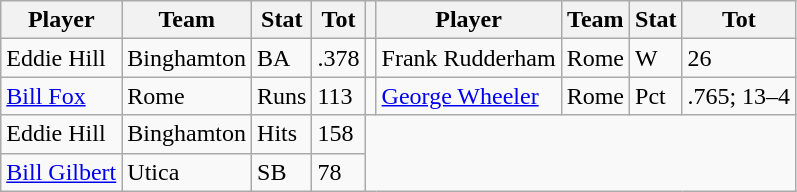<table class="wikitable">
<tr>
<th>Player</th>
<th>Team</th>
<th>Stat</th>
<th>Tot</th>
<th></th>
<th>Player</th>
<th>Team</th>
<th>Stat</th>
<th>Tot</th>
</tr>
<tr>
<td>Eddie Hill</td>
<td>Binghamton</td>
<td>BA</td>
<td>.378</td>
<td></td>
<td>Frank Rudderham</td>
<td>Rome</td>
<td>W</td>
<td>26</td>
</tr>
<tr>
<td><a href='#'>Bill Fox</a></td>
<td>Rome</td>
<td>Runs</td>
<td>113</td>
<td></td>
<td><a href='#'>George Wheeler</a></td>
<td>Rome</td>
<td>Pct</td>
<td>.765; 13–4</td>
</tr>
<tr>
<td>Eddie Hill</td>
<td>Binghamton</td>
<td>Hits</td>
<td>158</td>
</tr>
<tr>
<td><a href='#'>Bill Gilbert</a></td>
<td>Utica</td>
<td>SB</td>
<td>78</td>
</tr>
</table>
